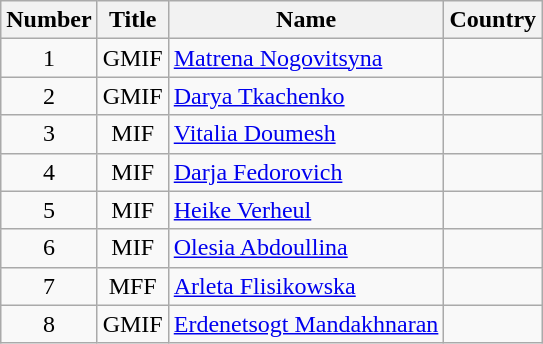<table class=wikitable style="text-align: center;">
<tr>
<th>Number</th>
<th>Title</th>
<th>Name</th>
<th>Country</th>
</tr>
<tr>
<td>1</td>
<td>GMIF</td>
<td align="left"><a href='#'>Matrena Nogovitsyna</a></td>
<td align="left"></td>
</tr>
<tr>
<td>2</td>
<td>GMIF</td>
<td align="left"><a href='#'>Darya Tkachenko</a></td>
<td align="left"></td>
</tr>
<tr>
<td>3</td>
<td>MIF</td>
<td align="left"><a href='#'>Vitalia Doumesh</a></td>
<td align="left"></td>
</tr>
<tr>
<td>4</td>
<td>MIF</td>
<td align="left"><a href='#'>Darja Fedorovich</a></td>
<td align="left"></td>
</tr>
<tr>
<td>5</td>
<td>MIF</td>
<td align="left"><a href='#'>Heike Verheul</a></td>
<td align="left"></td>
</tr>
<tr>
<td>6</td>
<td>MIF</td>
<td align="left"><a href='#'>Olesia Abdoullina</a></td>
<td align="left"></td>
</tr>
<tr>
<td>7</td>
<td>MFF</td>
<td align="left"><a href='#'>Arleta Flisikowska</a></td>
<td align="left"></td>
</tr>
<tr>
<td>8</td>
<td>GMIF</td>
<td align="left"><a href='#'>Erdenetsogt Mandakhnaran</a></td>
<td align="left"></td>
</tr>
</table>
